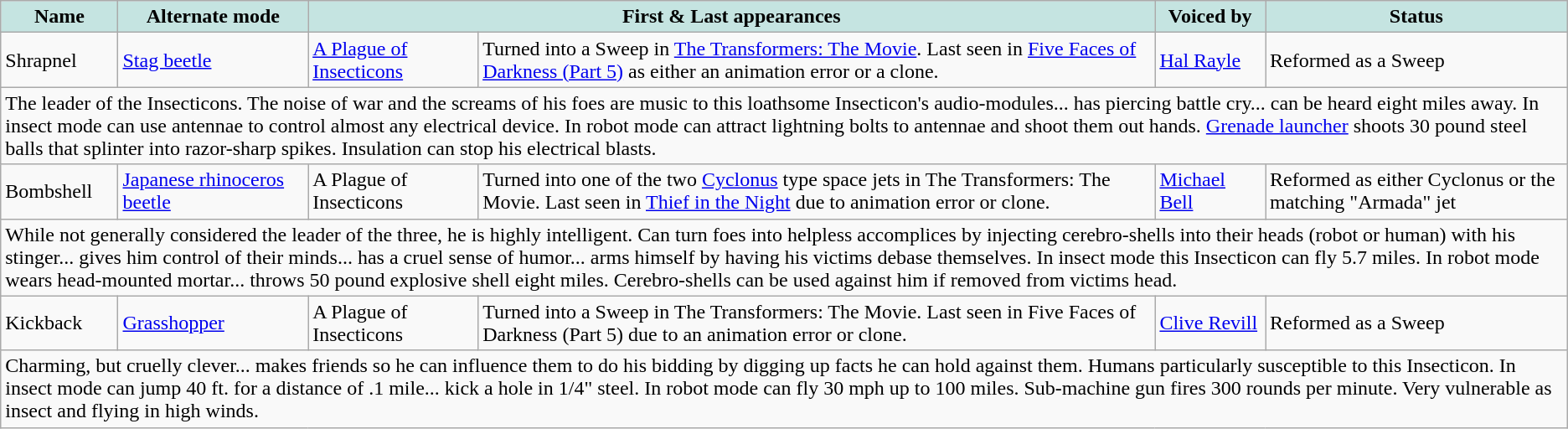<table class="wikitable">
<tr>
<th style="background-color: #C5E4E1">Name</th>
<th style="background-color: #C5E4E1">Alternate mode</th>
<th colspan="2" align="center" style="background-color: #C5E4E1">First & Last appearances</th>
<th style="background-color: #C5E4E1">Voiced by</th>
<th style="background-color: #C5E4E1">Status</th>
</tr>
<tr>
<td>Shrapnel</td>
<td><a href='#'>Stag beetle</a></td>
<td><a href='#'>A Plague of Insecticons</a></td>
<td>Turned into a Sweep in <a href='#'>The Transformers: The Movie</a>. Last seen in <a href='#'>Five Faces of Darkness (Part 5)</a> as either an animation error or a clone.</td>
<td><a href='#'>Hal Rayle</a></td>
<td>Reformed as a Sweep</td>
</tr>
<tr>
<td colspan="6" valign="top">The leader of the Insecticons. The noise of war and the screams of his foes are music to this loathsome Insecticon's audio-modules... has piercing battle cry... can be heard eight miles away. In insect mode can use antennae to control almost any electrical device. In robot mode can attract lightning bolts to antennae and shoot them out hands. <a href='#'>Grenade launcher</a> shoots 30 pound steel balls that splinter into razor-sharp spikes. Insulation can stop his electrical blasts.</td>
</tr>
<tr>
<td>Bombshell</td>
<td><a href='#'>Japanese rhinoceros beetle</a></td>
<td>A Plague of Insecticons</td>
<td>Turned into one of the two <a href='#'>Cyclonus</a> type space jets in The Transformers: The Movie. Last seen in <a href='#'>Thief in the Night</a> due to animation error or clone.</td>
<td><a href='#'>Michael Bell</a></td>
<td>Reformed as either Cyclonus or the matching "Armada" jet</td>
</tr>
<tr>
<td colspan="6" valign="top">While not generally considered the leader of the three, he is highly intelligent. Can turn foes into helpless accomplices by injecting cerebro-shells into their heads (robot or human) with his stinger... gives him control of their minds... has a cruel sense of humor... arms himself by having his victims debase themselves. In insect mode this Insecticon can fly 5.7 miles. In robot mode wears head-mounted mortar... throws 50 pound explosive shell eight miles. Cerebro-shells can be used against him if removed from victims head.</td>
</tr>
<tr>
<td>Kickback</td>
<td><a href='#'>Grasshopper</a></td>
<td>A Plague of Insecticons</td>
<td>Turned into a Sweep in The Transformers: The Movie. Last seen in Five Faces of Darkness (Part 5) due to an animation error or clone.</td>
<td><a href='#'>Clive Revill</a></td>
<td>Reformed as a Sweep</td>
</tr>
<tr>
<td colspan="6" valign="top">Charming, but cruelly clever... makes friends so he can influence them to do his bidding by digging up facts he can hold against them. Humans particularly susceptible to this Insecticon. In insect mode can jump 40 ft. for a distance of .1 mile... kick a hole in 1/4" steel. In robot mode can fly 30 mph up to 100 miles. Sub-machine gun fires 300 rounds per minute. Very vulnerable as insect and flying in high winds.</td>
</tr>
</table>
